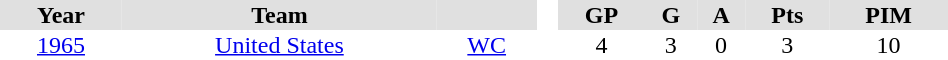<table border="0" cellpadding="1" cellspacing="0" style="text-align:center; width:50%">
<tr ALIGN="center" bgcolor="#e0e0e0">
<th>Year</th>
<th>Team</th>
<th></th>
<th ALIGN="center" rowspan="99" bgcolor="#ffffff"> </th>
<th>GP</th>
<th>G</th>
<th>A</th>
<th>Pts</th>
<th>PIM</th>
</tr>
<tr ALIGN="center">
<td><a href='#'>1965</a></td>
<td><a href='#'>United States</a></td>
<td><a href='#'>WC</a></td>
<td>4</td>
<td>3</td>
<td>0</td>
<td>3</td>
<td>10</td>
</tr>
<tr>
</tr>
</table>
